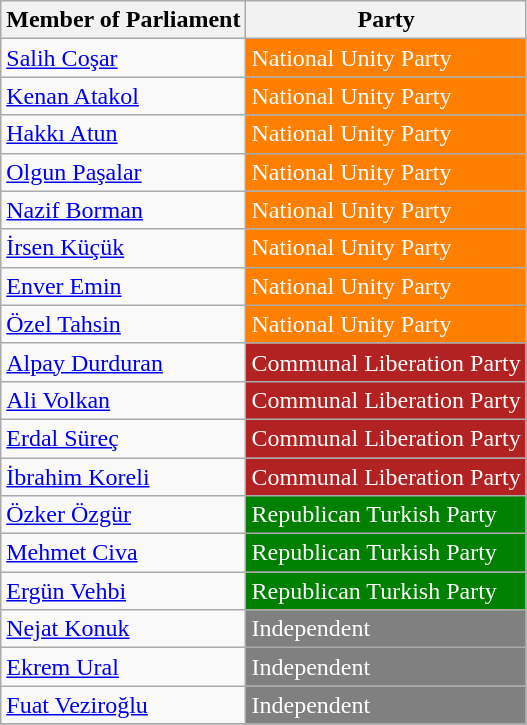<table class="wikitable">
<tr>
<th>Member of Parliament</th>
<th>Party</th>
</tr>
<tr>
<td><a href='#'>Salih Coşar</a></td>
<td style="background:#FF7F00; color:white">National Unity Party</td>
</tr>
<tr>
<td><a href='#'>Kenan Atakol</a></td>
<td style="background:#FF7F00; color:white">National Unity Party</td>
</tr>
<tr>
<td><a href='#'>Hakkı Atun</a></td>
<td style="background:#FF7F00; color:white">National Unity Party</td>
</tr>
<tr>
<td><a href='#'>Olgun Paşalar</a></td>
<td style="background:#FF7F00; color:white">National Unity Party</td>
</tr>
<tr>
<td><a href='#'>Nazif Borman</a></td>
<td style="background:#FF7F00; color:white">National Unity Party</td>
</tr>
<tr>
<td><a href='#'>İrsen Küçük</a></td>
<td style="background:#FF7F00; color:white">National Unity Party</td>
</tr>
<tr>
<td><a href='#'>Enver Emin</a></td>
<td style="background:#FF7F00; color:white">National Unity Party</td>
</tr>
<tr>
<td><a href='#'>Özel Tahsin</a></td>
<td style="background:#FF7F00; color:white">National Unity Party</td>
</tr>
<tr>
<td><a href='#'>Alpay Durduran</a></td>
<td style="background:#B22222; color:white">Communal Liberation Party</td>
</tr>
<tr>
<td><a href='#'>Ali Volkan</a></td>
<td style="background:#B22222; color:white">Communal Liberation Party</td>
</tr>
<tr>
<td><a href='#'>Erdal Süreç</a></td>
<td style="background:#B22222; color:white">Communal Liberation Party</td>
</tr>
<tr>
<td><a href='#'>İbrahim Koreli</a></td>
<td style="background:#B22222; color:white">Communal Liberation Party</td>
</tr>
<tr>
<td><a href='#'>Özker Özgür</a></td>
<td style="background:#008000; color:white">Republican Turkish Party</td>
</tr>
<tr>
<td><a href='#'>Mehmet Civa</a></td>
<td style="background:#008000; color:white">Republican Turkish Party</td>
</tr>
<tr>
<td><a href='#'>Ergün Vehbi</a></td>
<td style="background:#008000; color:white">Republican Turkish Party</td>
</tr>
<tr>
<td><a href='#'>Nejat Konuk</a></td>
<td style="background:grey; color:white">Independent</td>
</tr>
<tr>
<td><a href='#'>Ekrem Ural</a></td>
<td style="background:grey; color:white">Independent</td>
</tr>
<tr>
<td><a href='#'>Fuat Veziroğlu</a></td>
<td style="background:grey; color:white">Independent</td>
</tr>
<tr>
</tr>
</table>
